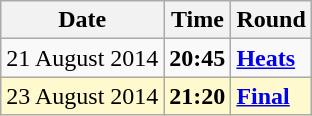<table class="wikitable">
<tr>
<th>Date</th>
<th>Time</th>
<th>Round</th>
</tr>
<tr>
<td>21 August 2014</td>
<td><strong>20:45</strong></td>
<td><strong><a href='#'>Heats</a></strong></td>
</tr>
<tr style=background:lemonchiffon>
<td>23 August 2014</td>
<td><strong>21:20</strong></td>
<td><strong><a href='#'>Final</a></strong></td>
</tr>
</table>
